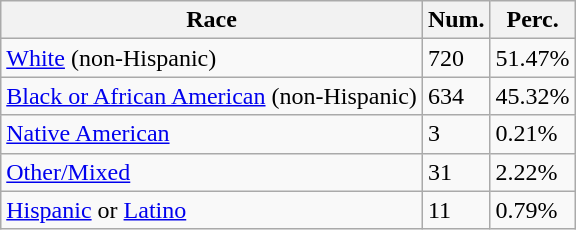<table class="wikitable">
<tr>
<th>Race</th>
<th>Num.</th>
<th>Perc.</th>
</tr>
<tr>
<td><a href='#'>White</a> (non-Hispanic)</td>
<td>720</td>
<td>51.47%</td>
</tr>
<tr>
<td><a href='#'>Black or African American</a> (non-Hispanic)</td>
<td>634</td>
<td>45.32%</td>
</tr>
<tr>
<td><a href='#'>Native American</a></td>
<td>3</td>
<td>0.21%</td>
</tr>
<tr>
<td><a href='#'>Other/Mixed</a></td>
<td>31</td>
<td>2.22%</td>
</tr>
<tr>
<td><a href='#'>Hispanic</a> or <a href='#'>Latino</a></td>
<td>11</td>
<td>0.79%</td>
</tr>
</table>
